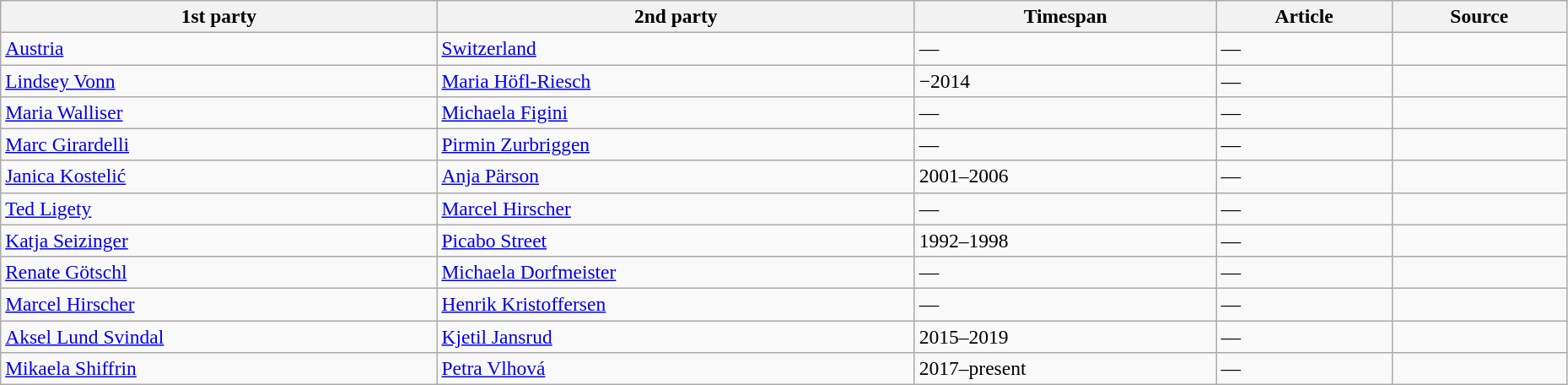<table class="wikitable"  style="font-size:98%; width:98%;">
<tr>
<th>1st party</th>
<th>2nd party</th>
<th>Timespan</th>
<th>Article</th>
<th class="unsortable">Source</th>
</tr>
<tr>
<td> <a href='#'>Austria</a></td>
<td> <a href='#'>Switzerland</a></td>
<td>—</td>
<td>—</td>
<td></td>
</tr>
<tr>
<td> <a href='#'>Lindsey Vonn</a></td>
<td> <a href='#'>Maria Höfl-Riesch</a></td>
<td>−2014</td>
<td>—</td>
<td></td>
</tr>
<tr>
<td> <a href='#'>Maria Walliser</a></td>
<td> <a href='#'>Michaela Figini</a></td>
<td>—</td>
<td>—</td>
<td></td>
</tr>
<tr>
<td> <a href='#'>Marc Girardelli</a></td>
<td> <a href='#'>Pirmin Zurbriggen</a></td>
<td>—</td>
<td>—</td>
<td></td>
</tr>
<tr>
<td> <a href='#'>Janica Kostelić</a></td>
<td> <a href='#'>Anja Pärson</a></td>
<td>2001–2006</td>
<td>—</td>
<td></td>
</tr>
<tr>
<td> <a href='#'>Ted Ligety</a></td>
<td> <a href='#'>Marcel Hirscher</a></td>
<td>—</td>
<td>—</td>
<td></td>
</tr>
<tr>
<td> <a href='#'>Katja Seizinger</a></td>
<td> <a href='#'>Picabo Street</a></td>
<td>1992–1998</td>
<td>—</td>
<td></td>
</tr>
<tr>
<td> <a href='#'>Renate Götschl</a></td>
<td> <a href='#'>Michaela Dorfmeister</a></td>
<td>—</td>
<td>—</td>
<td></td>
</tr>
<tr>
<td> <a href='#'>Marcel Hirscher</a></td>
<td> <a href='#'>Henrik Kristoffersen</a></td>
<td>—</td>
<td>—</td>
<td></td>
</tr>
<tr>
<td> <a href='#'>Aksel Lund Svindal</a></td>
<td> <a href='#'>Kjetil Jansrud</a></td>
<td>2015–2019</td>
<td>—</td>
<td></td>
</tr>
<tr>
<td> <a href='#'>Mikaela Shiffrin</a></td>
<td> <a href='#'>Petra Vlhová</a></td>
<td>2017–present</td>
<td>—</td>
<td></td>
</tr>
</table>
